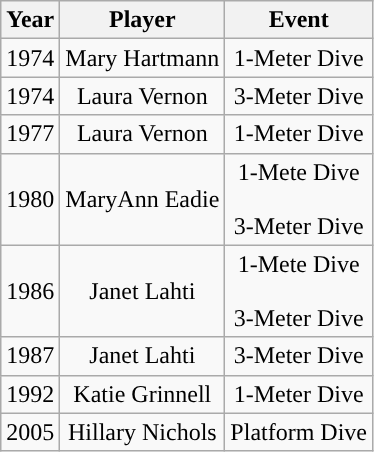<table class="wikitable" style="text-align: center">
<tr align=center>
<th>Year</th>
<th>Player</th>
<th>Event</th>
</tr>
<tr>
<td>1974</td>
<td>Mary Hartmann</td>
<td>1-Meter Dive</td>
</tr>
<tr>
<td>1974</td>
<td>Laura Vernon</td>
<td>3-Meter Dive</td>
</tr>
<tr>
<td>1977</td>
<td>Laura Vernon</td>
<td>1-Meter Dive</td>
</tr>
<tr>
<td>1980</td>
<td>MaryAnn Eadie</td>
<td>1-Mete Dive<br><br>3-Meter Dive</td>
</tr>
<tr>
<td>1986</td>
<td>Janet Lahti</td>
<td>1-Mete Dive<br><br>3-Meter Dive</td>
</tr>
<tr>
<td>1987</td>
<td>Janet Lahti</td>
<td>3-Meter Dive</td>
</tr>
<tr>
<td>1992</td>
<td>Katie Grinnell</td>
<td>1-Meter Dive</td>
</tr>
<tr>
<td>2005</td>
<td>Hillary Nichols</td>
<td>Platform Dive</td>
</tr>
</table>
